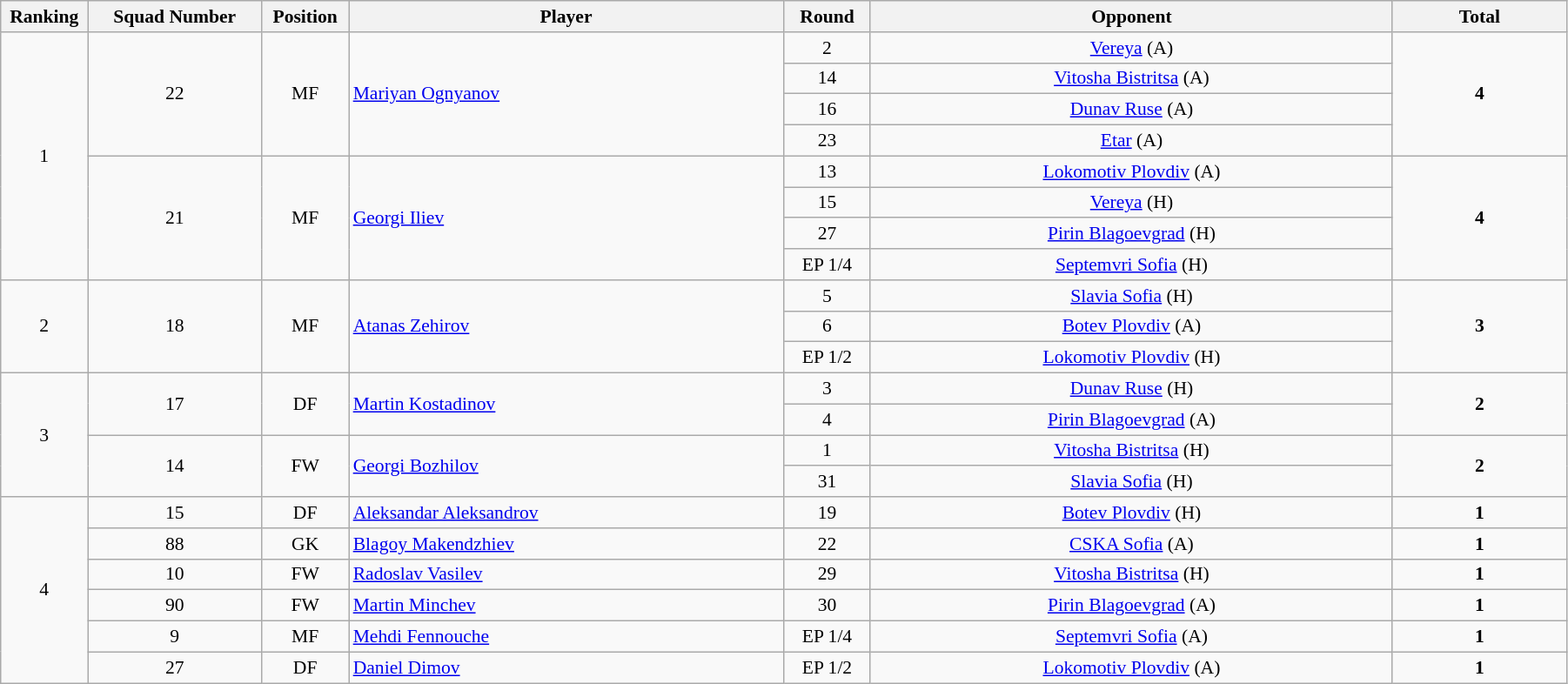<table class="wikitable"  style="text-align:center; font-size:90%; width:95%;">
<tr>
<th style="width:5%;">Ranking</th>
<th style="width:10%;">Squad Number</th>
<th style="width:5%;">Position</th>
<th style="width:25%;">Player</th>
<th style="width:5%;">Round</th>
<th style="width:30%;">Opponent</th>
<th style="width:10%;">Total</th>
</tr>
<tr>
<td rowspan=8>1</td>
<td rowspan=4>22</td>
<td rowspan=4>MF</td>
<td rowspan=4 style="text-align:left;"> <a href='#'>Mariyan Ognyanov</a></td>
<td>2</td>
<td><a href='#'>Vereya</a> (A)</td>
<td rowspan=4><strong>4</strong></td>
</tr>
<tr>
<td>14</td>
<td><a href='#'>Vitosha Bistritsa</a> (A)</td>
</tr>
<tr>
<td>16</td>
<td><a href='#'>Dunav Ruse</a> (A)</td>
</tr>
<tr>
<td>23</td>
<td><a href='#'>Etar</a> (A)</td>
</tr>
<tr>
<td rowspan=4>21</td>
<td rowspan=4>MF</td>
<td rowspan=4 style="text-align:left;"> <a href='#'>Georgi Iliev</a></td>
<td>13</td>
<td><a href='#'>Lokomotiv Plovdiv</a> (A)</td>
<td rowspan=4><strong>4</strong></td>
</tr>
<tr>
<td>15</td>
<td><a href='#'>Vereya</a> (H)</td>
</tr>
<tr>
<td>27</td>
<td><a href='#'>Pirin Blagoevgrad</a> (H)</td>
</tr>
<tr>
<td>EP 1/4</td>
<td><a href='#'>Septemvri Sofia</a> (H)</td>
</tr>
<tr>
<td rowspan=3>2</td>
<td rowspan=3>18</td>
<td rowspan=3>MF</td>
<td rowspan=3 style="text-align:left;"> <a href='#'>Atanas Zehirov</a></td>
<td>5</td>
<td><a href='#'>Slavia Sofia</a> (H)</td>
<td rowspan=3><strong>3</strong></td>
</tr>
<tr>
<td>6</td>
<td><a href='#'>Botev Plovdiv</a> (A)</td>
</tr>
<tr>
<td>EP 1/2</td>
<td><a href='#'>Lokomotiv Plovdiv</a> (H)</td>
</tr>
<tr>
<td rowspan=4>3</td>
<td rowspan=2>17</td>
<td rowspan=2>DF</td>
<td rowspan=2 style="text-align:left;"> <a href='#'>Martin Kostadinov</a></td>
<td>3</td>
<td><a href='#'>Dunav Ruse</a> (H)</td>
<td rowspan=2><strong>2</strong></td>
</tr>
<tr>
<td>4</td>
<td><a href='#'>Pirin Blagoevgrad</a> (A)</td>
</tr>
<tr>
<td rowspan=2>14</td>
<td rowspan=2>FW</td>
<td rowspan=2 style="text-align:left;"> <a href='#'>Georgi Bozhilov</a></td>
<td>1</td>
<td><a href='#'>Vitosha Bistritsa</a> (H)</td>
<td rowspan=2><strong>2</strong></td>
</tr>
<tr>
<td>31</td>
<td><a href='#'>Slavia Sofia</a> (H)</td>
</tr>
<tr>
<td rowspan=6>4</td>
<td>15</td>
<td>DF</td>
<td style="text-align:left;"> <a href='#'>Aleksandar Aleksandrov</a></td>
<td>19</td>
<td><a href='#'>Botev Plovdiv</a> (H)</td>
<td><strong>1</strong></td>
</tr>
<tr>
<td>88</td>
<td>GK</td>
<td style="text-align:left;"> <a href='#'>Blagoy Makendzhiev</a></td>
<td>22</td>
<td><a href='#'>CSKA Sofia</a> (A)</td>
<td><strong>1</strong></td>
</tr>
<tr>
<td>10</td>
<td>FW</td>
<td style="text-align:left;"> <a href='#'>Radoslav Vasilev</a></td>
<td>29</td>
<td><a href='#'>Vitosha Bistritsa</a> (H)</td>
<td><strong>1</strong></td>
</tr>
<tr>
<td>90</td>
<td>FW</td>
<td style="text-align:left;"> <a href='#'>Martin Minchev</a></td>
<td>30</td>
<td><a href='#'>Pirin Blagoevgrad</a> (A)</td>
<td><strong>1</strong></td>
</tr>
<tr>
<td>9</td>
<td>MF</td>
<td style="text-align:left;"> <a href='#'>Mehdi Fennouche</a></td>
<td>EP 1/4</td>
<td><a href='#'>Septemvri Sofia</a> (A)</td>
<td><strong>1</strong></td>
</tr>
<tr>
<td>27</td>
<td>DF</td>
<td style="text-align:left;"> <a href='#'>Daniel Dimov</a></td>
<td>EP 1/2</td>
<td><a href='#'>Lokomotiv Plovdiv</a> (A)</td>
<td><strong>1</strong></td>
</tr>
</table>
